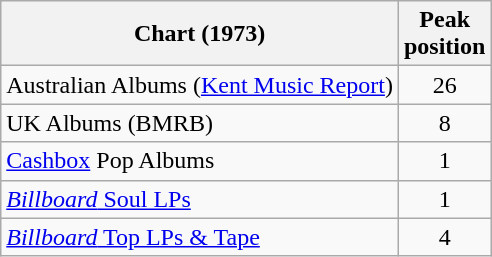<table class="wikitable sortable plainrowheaders">
<tr>
<th>Chart (1973)</th>
<th>Peak<br>position</th>
</tr>
<tr>
<td>Australian Albums (<a href='#'>Kent Music Report</a>)</td>
<td style="text-align:center;">26</td>
</tr>
<tr>
<td>UK Albums (BMRB)</td>
<td style="text-align:center;">8</td>
</tr>
<tr>
<td><a href='#'>Cashbox</a> Pop Albums</td>
<td style="text-align:center;">1</td>
</tr>
<tr>
<td><a href='#'><em>Billboard</em> Soul LPs</a></td>
<td style="text-align:center;">1</td>
</tr>
<tr>
<td><a href='#'><em>Billboard</em> Top LPs & Tape</a></td>
<td style="text-align:center;">4</td>
</tr>
</table>
